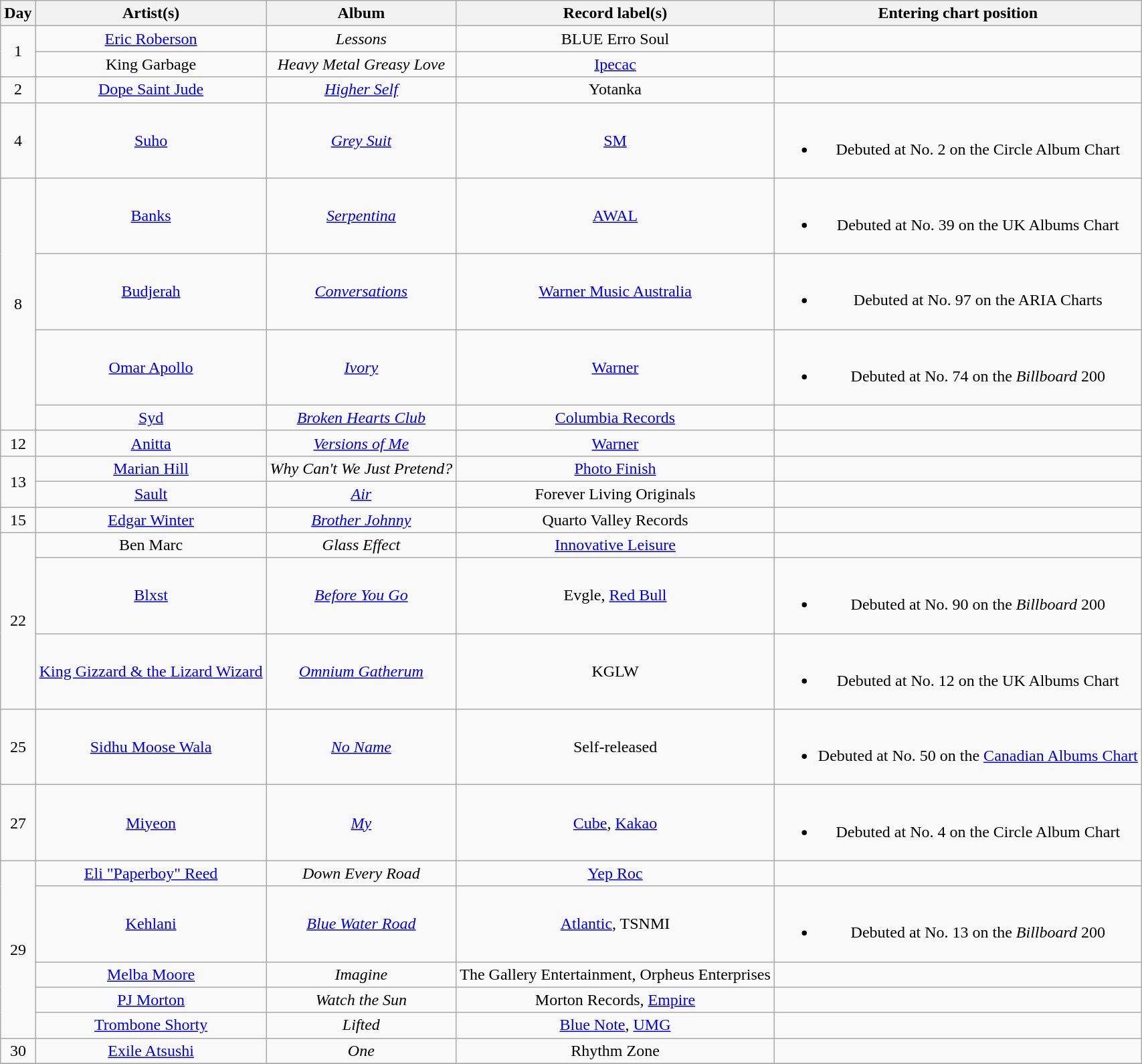<table class="wikitable" style="text-align:center;">
<tr>
<th scope="col">Day</th>
<th scope="col">Artist(s)</th>
<th scope="col">Album</th>
<th scope="col">Record label(s)</th>
<th scope="col">Entering chart position</th>
</tr>
<tr>
<td rowspan="2">1</td>
<td><a href='#'>Eric Roberson</a></td>
<td><em>Lessons</em></td>
<td>BLUE Erro Soul</td>
<td></td>
</tr>
<tr>
<td>King Garbage</td>
<td><em>Heavy Metal Greasy Love</em></td>
<td><a href='#'>Ipecac</a></td>
<td></td>
</tr>
<tr>
<td>2</td>
<td><a href='#'>Dope Saint Jude</a></td>
<td><em><a href='#'>Higher Self</a></em></td>
<td>Yotanka</td>
<td></td>
</tr>
<tr>
<td>4</td>
<td><a href='#'>Suho</a></td>
<td><em><a href='#'>Grey Suit</a></em></td>
<td><a href='#'>SM</a></td>
<td><br><ul><li>Debuted at No. 2 on the Circle Album Chart</li></ul></td>
</tr>
<tr>
<td rowspan="4">8</td>
<td><a href='#'>Banks</a></td>
<td><em><a href='#'>Serpentina</a></em></td>
<td><a href='#'>AWAL</a></td>
<td><br><ul><li>Debuted at No. 39 on the UK Albums Chart</li></ul></td>
</tr>
<tr>
<td><a href='#'>Budjerah</a></td>
<td><em><a href='#'>Conversations</a></em></td>
<td><a href='#'>Warner Music Australia</a></td>
<td><br><ul><li>Debuted at No. 97 on the ARIA Charts</li></ul></td>
</tr>
<tr>
<td><a href='#'>Omar Apollo</a></td>
<td><em><a href='#'>Ivory</a></em></td>
<td><a href='#'>Warner</a></td>
<td><br><ul><li>Debuted at No. 74 on the <em>Billboard</em> 200</li></ul></td>
</tr>
<tr>
<td><a href='#'>Syd</a></td>
<td><em><a href='#'>Broken Hearts Club</a></em></td>
<td><a href='#'>Columbia Records</a></td>
<td></td>
</tr>
<tr>
<td>12</td>
<td><a href='#'>Anitta</a></td>
<td><em><a href='#'>Versions of Me</a></em></td>
<td><a href='#'>Warner</a></td>
<td></td>
</tr>
<tr>
<td rowspan="2">13</td>
<td><a href='#'>Marian Hill</a></td>
<td><em>Why Can't We Just Pretend?</em></td>
<td><a href='#'>Photo Finish</a></td>
<td></td>
</tr>
<tr>
<td><a href='#'>Sault</a></td>
<td><em><a href='#'>Air</a></em></td>
<td>Forever Living Originals</td>
<td></td>
</tr>
<tr>
<td>15</td>
<td><a href='#'>Edgar Winter</a></td>
<td><em><a href='#'>Brother Johnny</a></em></td>
<td>Quarto Valley Records</td>
<td></td>
</tr>
<tr>
<td rowspan="3">22</td>
<td>Ben Marc</td>
<td><em>Glass Effect</em></td>
<td><a href='#'>Innovative Leisure</a></td>
<td></td>
</tr>
<tr>
<td><a href='#'>Blxst</a></td>
<td><em><a href='#'>Before You Go</a></em></td>
<td>Evgle, <a href='#'>Red Bull</a></td>
<td><br><ul><li>Debuted at No. 90 on the <em>Billboard</em> 200</li></ul></td>
</tr>
<tr>
<td><a href='#'>King Gizzard & the Lizard Wizard</a></td>
<td><em><a href='#'>Omnium Gatherum</a></em></td>
<td>KGLW</td>
<td><br><ul><li>Debuted at No. 12 on the UK Albums Chart</li></ul></td>
</tr>
<tr>
<td>25</td>
<td><a href='#'>Sidhu Moose Wala</a></td>
<td><em><a href='#'>No Name</a></em></td>
<td>Self-released</td>
<td><br><ul><li>Debuted at No. 50 on the <a href='#'>Canadian Albums Chart</a></li></ul></td>
</tr>
<tr>
<td>27</td>
<td><a href='#'>Miyeon</a></td>
<td><em><a href='#'>My</a></em></td>
<td><a href='#'>Cube</a>, <a href='#'>Kakao</a></td>
<td><br><ul><li>Debuted at No. 4 on the Circle Album Chart</li></ul></td>
</tr>
<tr>
<td rowspan="5">29</td>
<td><a href='#'>Eli "Paperboy" Reed</a></td>
<td><em>Down Every Road</em></td>
<td><a href='#'>Yep Roc</a></td>
<td></td>
</tr>
<tr>
<td><a href='#'>Kehlani</a></td>
<td><em><a href='#'>Blue Water Road</a></em></td>
<td><a href='#'>Atlantic</a>, TSNMI</td>
<td><br><ul><li>Debuted at No. 13 on the <em>Billboard</em> 200</li></ul></td>
</tr>
<tr>
<td><a href='#'>Melba Moore</a></td>
<td><em>Imagine</em></td>
<td>The Gallery Entertainment, Orpheus Enterprises</td>
<td></td>
</tr>
<tr>
<td><a href='#'>PJ Morton</a></td>
<td><em>Watch the Sun</em></td>
<td>Morton Records, <a href='#'>Empire</a></td>
<td></td>
</tr>
<tr>
<td><a href='#'>Trombone Shorty</a></td>
<td><em>Lifted</em></td>
<td><a href='#'>Blue Note</a>, <a href='#'>UMG</a></td>
<td></td>
</tr>
<tr>
<td>30</td>
<td><a href='#'>Exile Atsushi</a></td>
<td><em>One</em></td>
<td>Rhythm Zone</td>
<td></td>
</tr>
<tr>
</tr>
</table>
